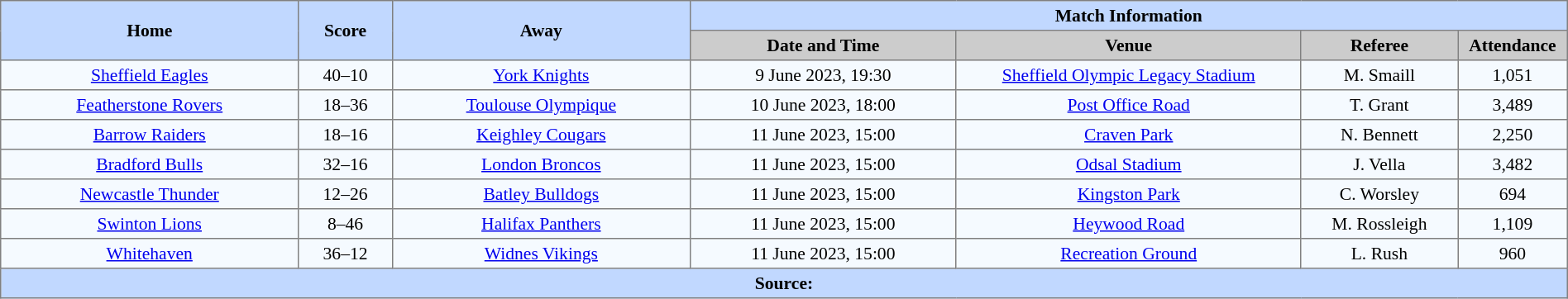<table border=1 style="border-collapse:collapse; font-size:90%; text-align:center;" cellpadding=3 cellspacing=0 width=100%>
<tr bgcolor=#C1D8FF>
<th scope="col" rowspan=2 width=19%>Home</th>
<th scope="col" rowspan=2 width=6%>Score</th>
<th scope="col" rowspan=2 width=19%>Away</th>
<th colspan=6>Match Information</th>
</tr>
<tr bgcolor=#CCCCCC>
<th scope="col" width=17%>Date and Time</th>
<th scope="col" width=22%>Venue</th>
<th scope="col" width=10%>Referee</th>
<th scope="col" width=7%>Attendance</th>
</tr>
<tr bgcolor=#F5FAFF>
<td> <a href='#'>Sheffield Eagles</a></td>
<td>40–10</td>
<td> <a href='#'>York Knights</a></td>
<td>9 June 2023, 19:30</td>
<td><a href='#'>Sheffield Olympic Legacy Stadium</a></td>
<td>M. Smaill</td>
<td>1,051</td>
</tr>
<tr bgcolor=#F5FAFF>
<td> <a href='#'>Featherstone Rovers</a></td>
<td>18–36</td>
<td> <a href='#'>Toulouse Olympique</a></td>
<td>10 June 2023, 18:00</td>
<td><a href='#'>Post Office Road</a></td>
<td>T. Grant</td>
<td>3,489</td>
</tr>
<tr bgcolor=#F5FAFF>
<td> <a href='#'>Barrow Raiders</a></td>
<td>18–16</td>
<td> <a href='#'>Keighley Cougars</a></td>
<td>11 June 2023, 15:00</td>
<td><a href='#'>Craven Park</a></td>
<td>N. Bennett</td>
<td>2,250</td>
</tr>
<tr bgcolor=#F5FAFF>
<td> <a href='#'>Bradford Bulls</a></td>
<td>32–16</td>
<td> <a href='#'>London Broncos</a></td>
<td>11 June 2023, 15:00</td>
<td><a href='#'>Odsal Stadium</a></td>
<td>J. Vella</td>
<td>3,482</td>
</tr>
<tr bgcolor=#F5FAFF>
<td> <a href='#'>Newcastle Thunder</a></td>
<td>12–26</td>
<td> <a href='#'>Batley Bulldogs</a></td>
<td>11 June 2023, 15:00</td>
<td><a href='#'>Kingston Park</a></td>
<td>C. Worsley</td>
<td>694</td>
</tr>
<tr bgcolor=#F5FAFF>
<td> <a href='#'>Swinton Lions</a></td>
<td>8–46</td>
<td> <a href='#'>Halifax Panthers</a></td>
<td>11 June 2023, 15:00</td>
<td><a href='#'>Heywood Road</a></td>
<td>M. Rossleigh</td>
<td>1,109</td>
</tr>
<tr bgcolor=#F5FAFF>
<td> <a href='#'>Whitehaven</a></td>
<td>36–12</td>
<td> <a href='#'>Widnes Vikings</a></td>
<td>11 June 2023, 15:00</td>
<td><a href='#'>Recreation Ground</a></td>
<td>L. Rush</td>
<td>960</td>
</tr>
<tr style="background:#c1d8ff;">
<th colspan=7>Source:</th>
</tr>
</table>
